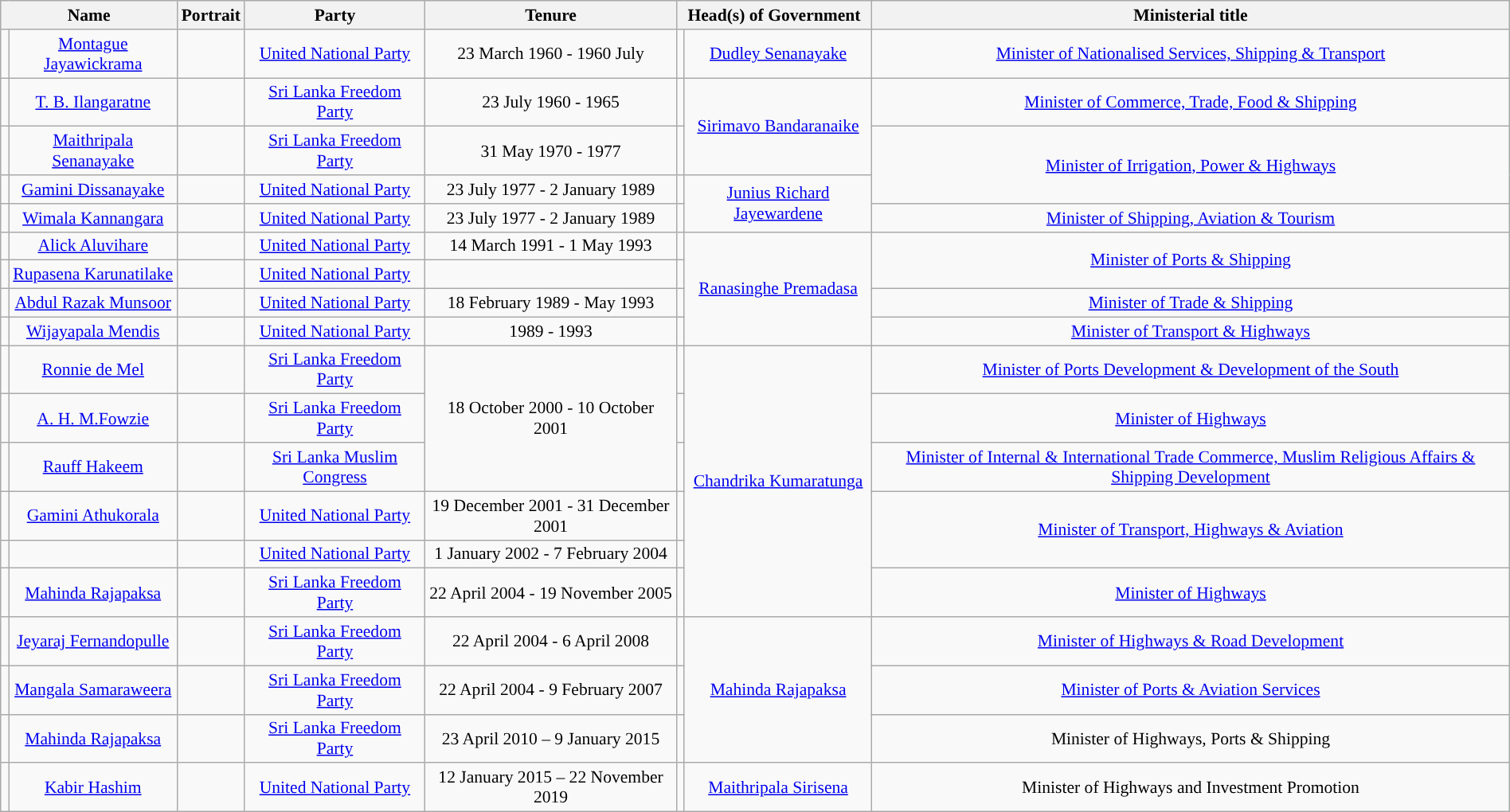<table class="wikitable" style="margin:1em auto; font-size:90%; text-align:center;">
<tr>
<th colspan="2">Name</th>
<th>Portrait</th>
<th>Party</th>
<th>Tenure</th>
<th colspan="2">Head(s) of Government</th>
<th>Ministerial title</th>
</tr>
<tr>
<td !align="center" style="background:"></td>
<td><a href='#'>Montague Jayawickrama</a></td>
<td></td>
<td><a href='#'>United National Party</a></td>
<td>23 March 1960 - 1960 July</td>
<td !align="center" style="background:"></td>
<td><a href='#'>Dudley Senanayake</a></td>
<td><a href='#'>Minister of Nationalised Services, Shipping & Transport</a></td>
</tr>
<tr>
<td !align="center" style="background:"></td>
<td><a href='#'>T. B. Ilangaratne</a></td>
<td></td>
<td><a href='#'>Sri Lanka Freedom Party</a></td>
<td>23 July 1960 - 1965</td>
<td !align="center" style="background:"></td>
<td rowspan=2><a href='#'>Sirimavo Bandaranaike</a></td>
<td><a href='#'>Minister of Commerce, Trade, Food & Shipping</a></td>
</tr>
<tr>
<td !align="center" style="background:"></td>
<td><a href='#'>Maithripala Senanayake</a></td>
<td></td>
<td><a href='#'>Sri Lanka Freedom Party</a></td>
<td>31 May 1970 - 1977</td>
<td !align="center" style="background:"></td>
<td rowspan=2><a href='#'>Minister of Irrigation, Power & Highways</a></td>
</tr>
<tr>
<td !align="centre" style="background:"></td>
<td><a href='#'>Gamini Dissanayake</a></td>
<td></td>
<td><a href='#'>United National Party</a></td>
<td>23 July 1977 - 2 January 1989</td>
<td !align="center" style="background:"></td>
<td rowspan=2><a href='#'>Junius Richard Jayewardene</a></td>
</tr>
<tr>
<td !align="center" style="background:"></td>
<td><a href='#'>Wimala Kannangara</a></td>
<td></td>
<td><a href='#'>United National Party</a></td>
<td>23 July 1977 - 2 January 1989</td>
<td !align="center" style="background:"></td>
<td><a href='#'>Minister of Shipping, Aviation & Tourism</a></td>
</tr>
<tr>
<td !align="center" style="background:"></td>
<td><a href='#'>Alick Aluvihare</a></td>
<td></td>
<td><a href='#'>United National Party</a></td>
<td>14 March 1991 - 1 May 1993</td>
<td !align="center" style="background:"></td>
<td rowspan=4><a href='#'>Ranasinghe Premadasa</a></td>
<td rowspan=2><a href='#'>Minister of Ports & Shipping</a></td>
</tr>
<tr>
<td !align="center" style="background:"></td>
<td><a href='#'>Rupasena Karunatilake</a></td>
<td></td>
<td><a href='#'>United National Party</a></td>
<td></td>
<td !align="center" style="background:"></td>
</tr>
<tr>
<td !align="center" style="background:"></td>
<td><a href='#'>Abdul Razak Munsoor</a></td>
<td></td>
<td><a href='#'>United National Party</a></td>
<td>18 February 1989 - May 1993</td>
<td !align="center" style="background:"></td>
<td><a href='#'>Minister of Trade & Shipping</a></td>
</tr>
<tr>
<td !align="center" style="background:"></td>
<td><a href='#'>Wijayapala Mendis</a></td>
<td></td>
<td><a href='#'>United National Party</a></td>
<td>1989 - 1993</td>
<td !align="center" style="background:"></td>
<td><a href='#'>Minister of Transport & Highways</a></td>
</tr>
<tr>
<td !align="center" style="background:"></td>
<td><a href='#'>Ronnie de Mel</a></td>
<td></td>
<td><a href='#'>Sri Lanka Freedom Party</a></td>
<td rowspan=3>18 October 2000 - 10 October 2001</td>
<td !align="centre" style="background:"></td>
<td rowspan=6><a href='#'>Chandrika Kumaratunga</a></td>
<td><a href='#'>Minister of Ports Development & Development of the South</a></td>
</tr>
<tr>
<td !align="center" style="background:"></td>
<td><a href='#'>A. H. M.Fowzie</a></td>
<td></td>
<td><a href='#'>Sri Lanka Freedom Party</a></td>
<td !align="center" style="background:"></td>
<td><a href='#'>Minister of Highways</a></td>
</tr>
<tr>
<td !align="center" style="background:"></td>
<td><a href='#'>Rauff Hakeem</a></td>
<td></td>
<td><a href='#'>Sri Lanka Muslim Congress</a></td>
<td !align="center" style="background:"></td>
<td><a href='#'>Minister of Internal & International Trade Commerce, Muslim Religious Affairs & Shipping Development</a></td>
</tr>
<tr>
<td !align="centre" style="background:"></td>
<td><a href='#'>Gamini Athukorala</a></td>
<td></td>
<td><a href='#'>United National Party</a></td>
<td>19 December 2001 - 31 December 2001</td>
<td !align="center" style="background:"></td>
<td rowspan=2><a href='#'>Minister of Transport, Highways & Aviation</a></td>
</tr>
<tr>
<td !align="centre" style="background:"></td>
<td></td>
<td></td>
<td><a href='#'>United National Party</a></td>
<td>1 January 2002 - 7 February 2004</td>
<td !align="center" style="background:"></td>
</tr>
<tr>
<td !align="center" style="background:"></td>
<td><a href='#'>Mahinda Rajapaksa</a></td>
<td></td>
<td><a href='#'>Sri Lanka Freedom Party</a></td>
<td>22 April 2004 - 19 November 2005</td>
<td !align="center" style="background:"></td>
<td><a href='#'>Minister of Highways</a></td>
</tr>
<tr>
<td !align="center" style="background:"></td>
<td><a href='#'>Jeyaraj Fernandopulle</a></td>
<td></td>
<td><a href='#'>Sri Lanka Freedom Party</a></td>
<td>22 April 2004 - 6 April 2008</td>
<td !align="center" style="background:"></td>
<td rowspan=3><a href='#'>Mahinda Rajapaksa</a></td>
<td><a href='#'>Minister of Highways & Road Development</a></td>
</tr>
<tr>
<td !align="centre" style="background:"></td>
<td><a href='#'>Mangala Samaraweera</a></td>
<td></td>
<td><a href='#'>Sri Lanka Freedom Party</a></td>
<td>22 April 2004 - 9 February 2007</td>
<td !align="centre" style="background:"></td>
<td><a href='#'>Minister of Ports & Aviation Services</a></td>
</tr>
<tr>
<td !align="centre" style="background:"></td>
<td><a href='#'>Mahinda Rajapaksa</a></td>
<td></td>
<td><a href='#'>Sri Lanka Freedom Party</a></td>
<td>23 April 2010 – 9 January 2015</td>
<td !align="center" style="background:"></td>
<td>Minister of Highways, Ports & Shipping</td>
</tr>
<tr>
<td !align="center" style="background:"></td>
<td><a href='#'>Kabir Hashim</a></td>
<td></td>
<td><a href='#'>United National Party</a></td>
<td>12 January 2015 – 22 November 2019</td>
<td !align="centre" style="background:"></td>
<td><a href='#'>Maithripala Sirisena</a></td>
<td>Minister of Highways and Investment Promotion</td>
</tr>
</table>
